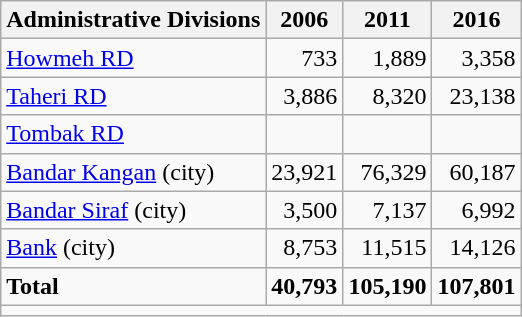<table class="wikitable">
<tr>
<th>Administrative Divisions</th>
<th>2006</th>
<th>2011</th>
<th>2016</th>
</tr>
<tr>
<td><a href='#'>Howmeh RD</a></td>
<td style="text-align: right;">733</td>
<td style="text-align: right;">1,889</td>
<td style="text-align: right;">3,358</td>
</tr>
<tr>
<td><a href='#'>Taheri RD</a></td>
<td style="text-align: right;">3,886</td>
<td style="text-align: right;">8,320</td>
<td style="text-align: right;">23,138</td>
</tr>
<tr>
<td><a href='#'>Tombak RD</a></td>
<td style="text-align: right;"></td>
<td style="text-align: right;"></td>
<td style="text-align: right;"></td>
</tr>
<tr>
<td><a href='#'>Bandar Kangan</a> (city)</td>
<td style="text-align: right;">23,921</td>
<td style="text-align: right;">76,329</td>
<td style="text-align: right;">60,187</td>
</tr>
<tr>
<td><a href='#'>Bandar Siraf</a> (city)</td>
<td style="text-align: right;">3,500</td>
<td style="text-align: right;">7,137</td>
<td style="text-align: right;">6,992</td>
</tr>
<tr>
<td><a href='#'>Bank</a> (city)</td>
<td style="text-align: right;">8,753</td>
<td style="text-align: right;">11,515</td>
<td style="text-align: right;">14,126</td>
</tr>
<tr>
<td><strong>Total</strong></td>
<td style="text-align: right;"><strong>40,793</strong></td>
<td style="text-align: right;"><strong>105,190</strong></td>
<td style="text-align: right;"><strong>107,801</strong></td>
</tr>
<tr>
<td colspan=4></td>
</tr>
</table>
